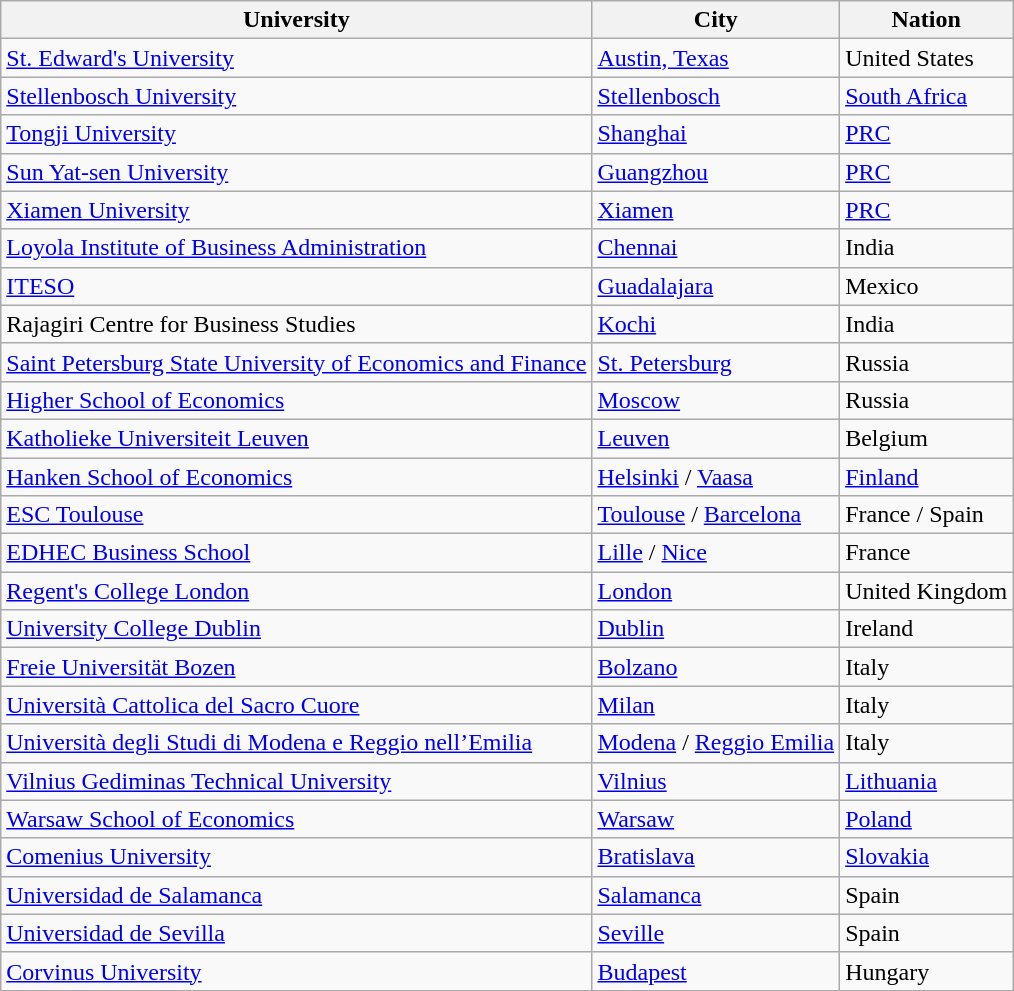<table class="wikitable sortable">
<tr>
<th>University</th>
<th>City</th>
<th>Nation</th>
</tr>
<tr>
<td><a href='#'>St. Edward's University</a></td>
<td><a href='#'>Austin, Texas</a></td>
<td>United States</td>
</tr>
<tr>
<td><a href='#'>Stellenbosch University</a></td>
<td><a href='#'>Stellenbosch</a></td>
<td><a href='#'>South Africa</a></td>
</tr>
<tr>
<td><a href='#'>Tongji University</a></td>
<td><a href='#'>Shanghai</a></td>
<td><a href='#'>PRC</a></td>
</tr>
<tr>
<td><a href='#'>Sun Yat-sen University</a></td>
<td><a href='#'>Guangzhou</a></td>
<td><a href='#'>PRC</a></td>
</tr>
<tr>
<td><a href='#'>Xiamen University</a></td>
<td><a href='#'>Xiamen</a></td>
<td><a href='#'>PRC</a></td>
</tr>
<tr>
<td><a href='#'>Loyola Institute of Business Administration</a></td>
<td><a href='#'>Chennai</a></td>
<td>India</td>
</tr>
<tr>
<td><a href='#'>ITESO</a></td>
<td><a href='#'>Guadalajara</a></td>
<td>Mexico</td>
</tr>
<tr>
<td>Rajagiri Centre for Business Studies</td>
<td><a href='#'>Kochi</a></td>
<td>India</td>
</tr>
<tr>
<td><a href='#'>Saint Petersburg State University of Economics and Finance</a></td>
<td><a href='#'>St. Petersburg</a></td>
<td>Russia</td>
</tr>
<tr>
<td><a href='#'>Higher School of Economics</a></td>
<td><a href='#'>Moscow</a></td>
<td>Russia</td>
</tr>
<tr>
<td><a href='#'>Katholieke Universiteit Leuven</a></td>
<td><a href='#'>Leuven</a></td>
<td>Belgium</td>
</tr>
<tr>
<td><a href='#'>Hanken School of Economics</a></td>
<td><a href='#'>Helsinki</a> / <a href='#'>Vaasa</a></td>
<td><a href='#'>Finland</a></td>
</tr>
<tr>
<td><a href='#'>ESC Toulouse</a></td>
<td><a href='#'>Toulouse</a> / <a href='#'>Barcelona</a></td>
<td>France / Spain</td>
</tr>
<tr>
<td><a href='#'>EDHEC Business School</a></td>
<td><a href='#'>Lille</a> / <a href='#'>Nice</a></td>
<td>France</td>
</tr>
<tr>
<td><a href='#'>Regent's College London</a></td>
<td><a href='#'>London</a></td>
<td>United Kingdom</td>
</tr>
<tr>
<td><a href='#'>University College Dublin</a></td>
<td><a href='#'>Dublin</a></td>
<td>Ireland</td>
</tr>
<tr>
<td><a href='#'>Freie Universität Bozen</a></td>
<td><a href='#'>Bolzano</a></td>
<td>Italy</td>
</tr>
<tr>
<td><a href='#'>Università Cattolica del Sacro Cuore</a></td>
<td><a href='#'>Milan</a></td>
<td>Italy</td>
</tr>
<tr>
<td><a href='#'>Università degli Studi di Modena e Reggio nell’Emilia</a></td>
<td><a href='#'>Modena</a> / <a href='#'>Reggio Emilia</a></td>
<td>Italy</td>
</tr>
<tr>
<td><a href='#'>Vilnius Gediminas Technical University</a></td>
<td><a href='#'>Vilnius</a></td>
<td><a href='#'>Lithuania</a></td>
</tr>
<tr>
<td><a href='#'>Warsaw School of Economics</a></td>
<td><a href='#'>Warsaw</a></td>
<td><a href='#'>Poland</a></td>
</tr>
<tr>
<td><a href='#'>Comenius University</a></td>
<td><a href='#'>Bratislava</a></td>
<td><a href='#'>Slovakia</a></td>
</tr>
<tr>
<td><a href='#'>Universidad de Salamanca</a></td>
<td><a href='#'>Salamanca</a></td>
<td>Spain</td>
</tr>
<tr>
<td><a href='#'>Universidad de Sevilla</a></td>
<td><a href='#'>Seville</a></td>
<td>Spain</td>
</tr>
<tr>
<td><a href='#'>Corvinus University</a></td>
<td><a href='#'>Budapest</a></td>
<td>Hungary</td>
</tr>
</table>
